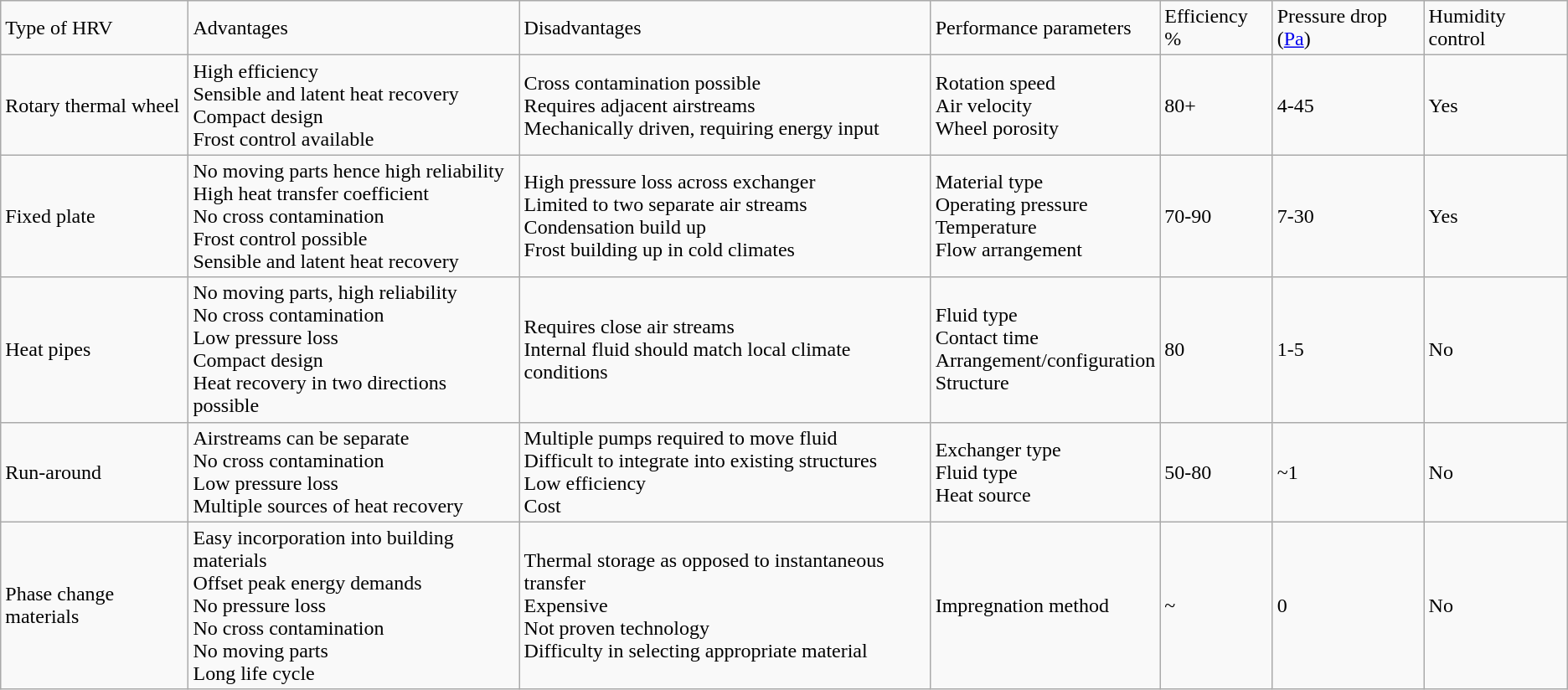<table class="wikitable">
<tr>
<td>Type of HRV</td>
<td>Advantages</td>
<td>Disadvantages</td>
<td>Performance parameters</td>
<td>Efficiency %</td>
<td>Pressure drop (<a href='#'>Pa</a>)</td>
<td>Humidity control</td>
</tr>
<tr>
<td>Rotary thermal wheel</td>
<td>High efficiency<br>Sensible and latent heat recovery<br>Compact design<br>Frost control available</td>
<td>Cross contamination possible<br>Requires adjacent airstreams<br>Mechanically driven, requiring energy input</td>
<td>Rotation speed<br>Air velocity<br>Wheel porosity</td>
<td>80+</td>
<td>4-45</td>
<td>Yes</td>
</tr>
<tr>
<td>Fixed plate</td>
<td>No moving parts hence high reliability<br>High heat transfer coefficient<br>No cross contamination<br>Frost control possible<br>Sensible and latent heat recovery</td>
<td>High pressure loss across exchanger<br>Limited to two separate air streams<br>Condensation build up<br>Frost building up in cold climates</td>
<td>Material type<br>Operating pressure<br>Temperature<br>Flow arrangement
<br></td>
<td>70-90</td>
<td>7-30</td>
<td>Yes</td>
</tr>
<tr>
<td>Heat pipes</td>
<td>No moving parts, high reliability<br>No cross contamination<br>Low pressure loss<br>Compact design<br>Heat recovery in two directions possible</td>
<td>Requires close air streams<br>Internal fluid should match local climate conditions</td>
<td>Fluid type<br>Contact time<br>Arrangement/configuration<br>Structure</td>
<td>80</td>
<td>1-5</td>
<td>No</td>
</tr>
<tr>
<td>Run-around</td>
<td>Airstreams can be separate<br>No cross contamination<br>Low pressure loss<br>Multiple sources of heat recovery</td>
<td>Multiple pumps required to move fluid<br>Difficult to integrate into existing structures<br>Low efficiency<br>Cost</td>
<td>Exchanger type<br>Fluid type<br>Heat source</td>
<td>50-80</td>
<td>~1</td>
<td>No</td>
</tr>
<tr>
<td>Phase change materials</td>
<td>Easy incorporation into building materials<br>Offset peak energy demands<br>No pressure loss<br>No cross contamination<br>No moving parts<br>Long life cycle</td>
<td>Thermal storage as opposed to instantaneous transfer<br>Expensive<br>Not proven technology<br>Difficulty in selecting appropriate material</td>
<td>Impregnation method</td>
<td>~</td>
<td>0</td>
<td>No</td>
</tr>
</table>
